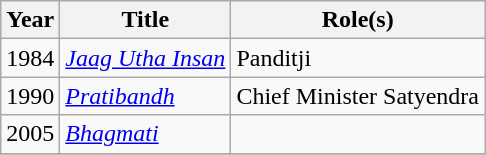<table class="wikitable sortable">
<tr>
<th>Year</th>
<th>Title</th>
<th>Role(s)</th>
</tr>
<tr>
<td>1984</td>
<td><em><a href='#'>Jaag Utha Insan</a></em></td>
<td>Panditji</td>
</tr>
<tr>
<td>1990</td>
<td><em><a href='#'>Pratibandh</a></em></td>
<td>Chief Minister Satyendra</td>
</tr>
<tr>
<td>2005</td>
<td><em><a href='#'>Bhagmati</a></em></td>
<td></td>
</tr>
<tr>
</tr>
</table>
